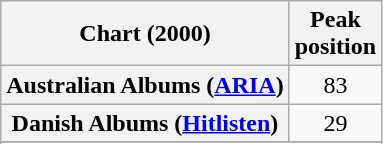<table class="wikitable sortable plainrowheaders">
<tr>
<th scope="col">Chart (2000)</th>
<th scope="col">Peak<br>position</th>
</tr>
<tr>
<th scope="row">Australian Albums (<a href='#'>ARIA</a>)</th>
<td style="text-align:center;">83</td>
</tr>
<tr>
<th scope="row">Danish Albums (<a href='#'>Hitlisten</a>)</th>
<td style="text-align:center;">29</td>
</tr>
<tr>
</tr>
<tr>
</tr>
<tr>
</tr>
<tr>
</tr>
<tr>
</tr>
<tr>
</tr>
<tr>
</tr>
<tr>
</tr>
<tr>
</tr>
<tr>
</tr>
</table>
